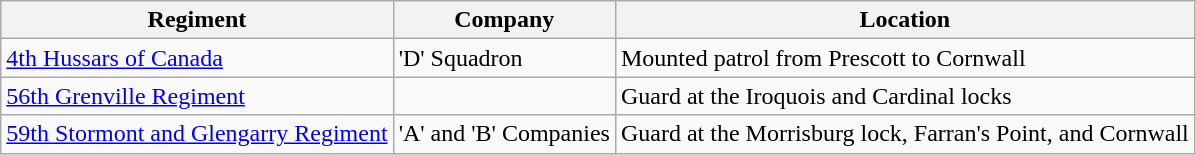<table class="wikitable">
<tr>
<th>Regiment</th>
<th>Company</th>
<th>Location</th>
</tr>
<tr>
<td><a href='#'>4th Hussars of Canada</a></td>
<td>'D' Squadron</td>
<td>Mounted patrol from Prescott to Cornwall</td>
</tr>
<tr>
<td><a href='#'>56th Grenville Regiment</a></td>
<td></td>
<td>Guard at the Iroquois and Cardinal locks</td>
</tr>
<tr>
<td><a href='#'>59th Stormont and Glengarry Regiment</a></td>
<td>'A' and 'B' Companies</td>
<td>Guard at the Morrisburg lock, Farran's Point, and Cornwall</td>
</tr>
</table>
